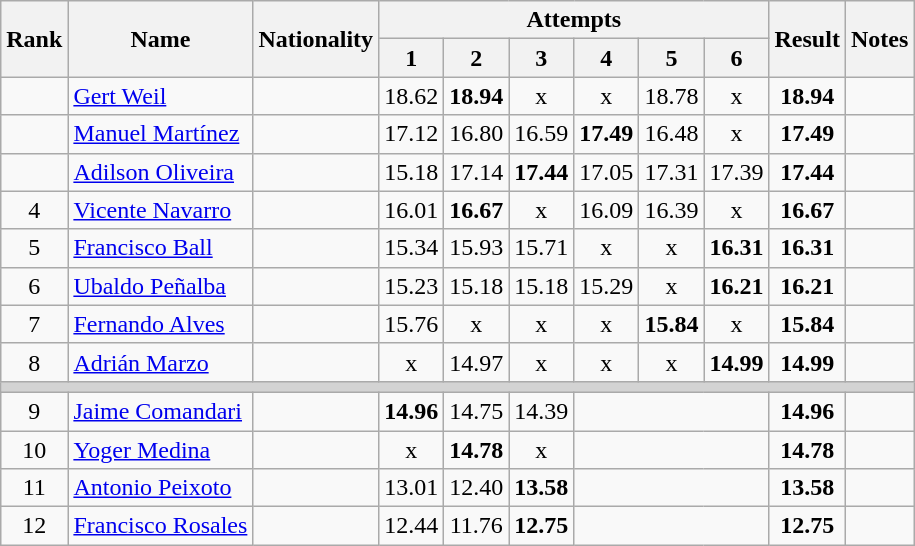<table class="wikitable sortable" style="text-align:center">
<tr>
<th rowspan=2>Rank</th>
<th rowspan=2>Name</th>
<th rowspan=2>Nationality</th>
<th colspan=6>Attempts</th>
<th rowspan=2>Result</th>
<th rowspan=2>Notes</th>
</tr>
<tr>
<th>1</th>
<th>2</th>
<th>3</th>
<th>4</th>
<th>5</th>
<th>6</th>
</tr>
<tr>
<td align=center></td>
<td align=left><a href='#'>Gert Weil</a></td>
<td align=left></td>
<td>18.62</td>
<td><strong>18.94</strong></td>
<td>x</td>
<td>x</td>
<td>18.78</td>
<td>x</td>
<td><strong>18.94</strong></td>
<td></td>
</tr>
<tr>
<td align=center></td>
<td align=left><a href='#'>Manuel Martínez</a></td>
<td align=left></td>
<td>17.12</td>
<td>16.80</td>
<td>16.59</td>
<td><strong>17.49</strong></td>
<td>16.48</td>
<td>x</td>
<td><strong>17.49</strong></td>
<td></td>
</tr>
<tr>
<td align=center></td>
<td align=left><a href='#'>Adilson Oliveira</a></td>
<td align=left></td>
<td>15.18</td>
<td>17.14</td>
<td><strong>17.44</strong></td>
<td>17.05</td>
<td>17.31</td>
<td>17.39</td>
<td><strong>17.44</strong></td>
<td></td>
</tr>
<tr>
<td align=center>4</td>
<td align=left><a href='#'>Vicente Navarro</a></td>
<td align=left></td>
<td>16.01</td>
<td><strong>16.67</strong></td>
<td>x</td>
<td>16.09</td>
<td>16.39</td>
<td>x</td>
<td><strong>16.67</strong></td>
<td></td>
</tr>
<tr>
<td align=center>5</td>
<td align=left><a href='#'>Francisco Ball</a></td>
<td align=left></td>
<td>15.34</td>
<td>15.93</td>
<td>15.71</td>
<td>x</td>
<td>x</td>
<td><strong>16.31</strong></td>
<td><strong>16.31</strong></td>
<td></td>
</tr>
<tr>
<td align=center>6</td>
<td align=left><a href='#'>Ubaldo Peñalba</a></td>
<td align=left></td>
<td>15.23</td>
<td>15.18</td>
<td>15.18</td>
<td>15.29</td>
<td>x</td>
<td><strong>16.21</strong></td>
<td><strong>16.21</strong></td>
<td></td>
</tr>
<tr>
<td align=center>7</td>
<td align=left><a href='#'>Fernando Alves</a></td>
<td align=left></td>
<td>15.76</td>
<td>x</td>
<td>x</td>
<td>x</td>
<td><strong>15.84</strong></td>
<td>x</td>
<td><strong>15.84</strong></td>
<td></td>
</tr>
<tr>
<td align=center>8</td>
<td align=left><a href='#'>Adrián Marzo</a></td>
<td align=left></td>
<td>x</td>
<td>14.97</td>
<td>x</td>
<td>x</td>
<td>x</td>
<td><strong>14.99</strong></td>
<td><strong>14.99</strong></td>
<td></td>
</tr>
<tr>
<td colspan=11 bgcolor=lightgray></td>
</tr>
<tr>
<td align=center>9</td>
<td align=left><a href='#'>Jaime Comandari</a></td>
<td align=left></td>
<td><strong>14.96</strong></td>
<td>14.75</td>
<td>14.39</td>
<td colspan=3></td>
<td><strong>14.96</strong></td>
<td></td>
</tr>
<tr>
<td align=center>10</td>
<td align=left><a href='#'>Yoger Medina</a></td>
<td align=left></td>
<td>x</td>
<td><strong>14.78</strong></td>
<td>x</td>
<td colspan=3></td>
<td><strong>14.78</strong></td>
<td></td>
</tr>
<tr>
<td align=center>11</td>
<td align=left><a href='#'>Antonio Peixoto</a></td>
<td align=left></td>
<td>13.01</td>
<td>12.40</td>
<td><strong>13.58</strong></td>
<td colspan=3></td>
<td><strong>13.58</strong></td>
<td></td>
</tr>
<tr>
<td align=center>12</td>
<td align=left><a href='#'>Francisco Rosales</a></td>
<td align=left></td>
<td>12.44</td>
<td>11.76</td>
<td><strong>12.75</strong></td>
<td colspan=3></td>
<td><strong>12.75</strong></td>
<td></td>
</tr>
</table>
